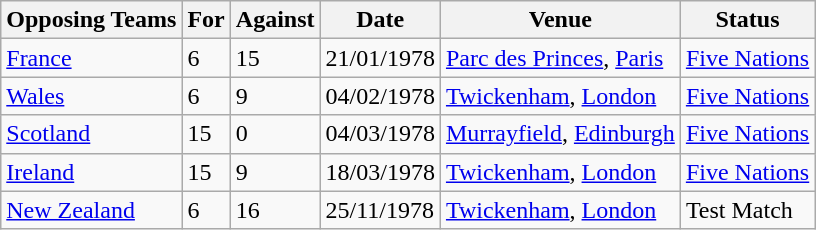<table class="wikitable">
<tr>
<th>Opposing Teams</th>
<th>For</th>
<th>Against</th>
<th>Date</th>
<th>Venue</th>
<th>Status</th>
</tr>
<tr>
<td><a href='#'>France</a></td>
<td>6</td>
<td>15</td>
<td>21/01/1978</td>
<td><a href='#'>Parc des Princes</a>, <a href='#'>Paris</a></td>
<td><a href='#'>Five Nations</a></td>
</tr>
<tr>
<td><a href='#'>Wales</a></td>
<td>6</td>
<td>9</td>
<td>04/02/1978</td>
<td><a href='#'>Twickenham</a>, <a href='#'>London</a></td>
<td><a href='#'>Five Nations</a></td>
</tr>
<tr>
<td><a href='#'>Scotland</a></td>
<td>15</td>
<td>0</td>
<td>04/03/1978</td>
<td><a href='#'>Murrayfield</a>, <a href='#'>Edinburgh</a></td>
<td><a href='#'>Five Nations</a></td>
</tr>
<tr>
<td><a href='#'>Ireland</a></td>
<td>15</td>
<td>9</td>
<td>18/03/1978</td>
<td><a href='#'>Twickenham</a>, <a href='#'>London</a></td>
<td><a href='#'>Five Nations</a></td>
</tr>
<tr>
<td><a href='#'>New Zealand</a></td>
<td>6</td>
<td>16</td>
<td>25/11/1978</td>
<td><a href='#'>Twickenham</a>, <a href='#'>London</a></td>
<td>Test Match</td>
</tr>
</table>
